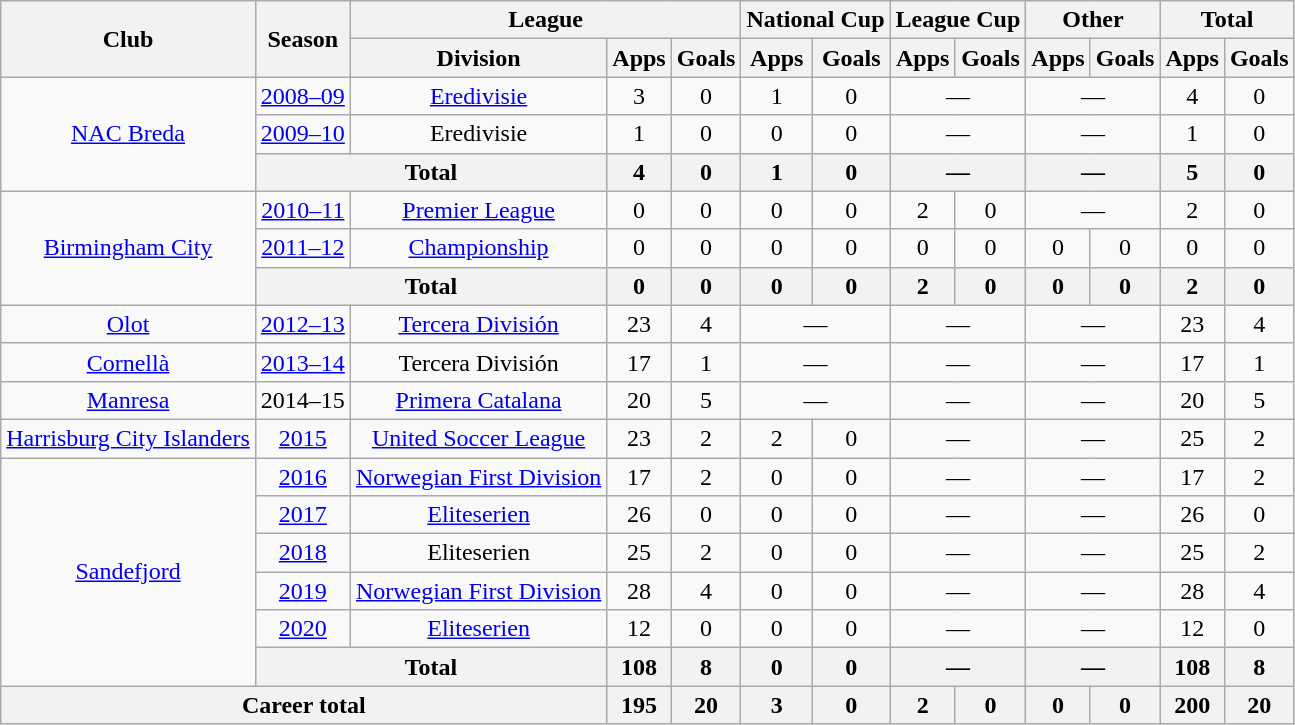<table class=wikitable style=text-align:center>
<tr>
<th rowspan=2>Club</th>
<th rowspan=2>Season</th>
<th colspan=3>League</th>
<th colspan=2>National Cup</th>
<th colspan=2>League Cup</th>
<th colspan=2>Other</th>
<th colspan=2>Total</th>
</tr>
<tr>
<th>Division</th>
<th>Apps</th>
<th>Goals</th>
<th>Apps</th>
<th>Goals</th>
<th>Apps</th>
<th>Goals</th>
<th>Apps</th>
<th>Goals</th>
<th>Apps</th>
<th>Goals</th>
</tr>
<tr>
<td rowspan=3><a href='#'>NAC Breda</a></td>
<td><a href='#'>2008–09</a></td>
<td><a href='#'>Eredivisie</a></td>
<td>3</td>
<td>0</td>
<td>1</td>
<td>0</td>
<td colspan=2>—</td>
<td colspan=2>—</td>
<td>4</td>
<td>0</td>
</tr>
<tr>
<td><a href='#'>2009–10</a></td>
<td>Eredivisie</td>
<td>1</td>
<td>0</td>
<td>0</td>
<td>0</td>
<td colspan=2>—</td>
<td colspan=2>—</td>
<td>1</td>
<td>0</td>
</tr>
<tr>
<th colspan=2>Total</th>
<th>4</th>
<th>0</th>
<th>1</th>
<th>0</th>
<th colspan=2>—</th>
<th colspan=2>—</th>
<th>5</th>
<th>0</th>
</tr>
<tr>
<td rowspan=3><a href='#'>Birmingham City</a></td>
<td><a href='#'>2010–11</a></td>
<td><a href='#'>Premier League</a></td>
<td>0</td>
<td>0</td>
<td>0</td>
<td>0</td>
<td>2</td>
<td>0</td>
<td colspan=2>—</td>
<td>2</td>
<td>0</td>
</tr>
<tr>
<td><a href='#'>2011–12</a></td>
<td><a href='#'>Championship</a></td>
<td>0</td>
<td>0</td>
<td>0</td>
<td>0</td>
<td>0</td>
<td>0</td>
<td>0</td>
<td>0</td>
<td>0</td>
<td>0</td>
</tr>
<tr>
<th colspan=2>Total</th>
<th>0</th>
<th>0</th>
<th>0</th>
<th>0</th>
<th>2</th>
<th>0</th>
<th>0</th>
<th>0</th>
<th>2</th>
<th>0</th>
</tr>
<tr>
<td><a href='#'>Olot</a></td>
<td><a href='#'>2012–13</a></td>
<td><a href='#'>Tercera División</a></td>
<td>23</td>
<td>4</td>
<td colspan=2>—</td>
<td colspan=2>—</td>
<td colspan=2>—</td>
<td>23</td>
<td>4</td>
</tr>
<tr>
<td><a href='#'>Cornellà</a></td>
<td><a href='#'>2013–14</a></td>
<td>Tercera División</td>
<td>17</td>
<td>1</td>
<td colspan=2>—</td>
<td colspan=2>—</td>
<td colspan=2>—</td>
<td>17</td>
<td>1</td>
</tr>
<tr>
<td><a href='#'>Manresa</a></td>
<td>2014–15</td>
<td><a href='#'>Primera Catalana</a></td>
<td>20</td>
<td>5</td>
<td colspan=2>—</td>
<td colspan=2>—</td>
<td colspan=2>—</td>
<td>20</td>
<td>5</td>
</tr>
<tr>
<td><a href='#'>Harrisburg City Islanders</a></td>
<td><a href='#'>2015</a></td>
<td><a href='#'>United Soccer League</a></td>
<td>23</td>
<td>2</td>
<td>2</td>
<td>0</td>
<td colspan=2>—</td>
<td colspan=2>—</td>
<td>25</td>
<td>2</td>
</tr>
<tr>
<td rowspan=6><a href='#'>Sandefjord</a></td>
<td><a href='#'>2016</a></td>
<td><a href='#'>Norwegian First Division</a></td>
<td>17</td>
<td>2</td>
<td>0</td>
<td>0</td>
<td colspan=2>—</td>
<td colspan=2>—</td>
<td>17</td>
<td>2</td>
</tr>
<tr>
<td><a href='#'>2017</a></td>
<td><a href='#'>Eliteserien</a></td>
<td>26</td>
<td>0</td>
<td>0</td>
<td>0</td>
<td colspan=2>—</td>
<td colspan=2>—</td>
<td>26</td>
<td>0</td>
</tr>
<tr>
<td><a href='#'>2018</a></td>
<td>Eliteserien</td>
<td>25</td>
<td>2</td>
<td>0</td>
<td>0</td>
<td colspan=2>—</td>
<td colspan=2>—</td>
<td>25</td>
<td>2</td>
</tr>
<tr>
<td><a href='#'>2019</a></td>
<td><a href='#'>Norwegian First Division</a></td>
<td>28</td>
<td>4</td>
<td>0</td>
<td>0</td>
<td colspan=2>—</td>
<td colspan=2>—</td>
<td>28</td>
<td>4</td>
</tr>
<tr>
<td><a href='#'>2020</a></td>
<td><a href='#'>Eliteserien</a></td>
<td>12</td>
<td>0</td>
<td>0</td>
<td>0</td>
<td colspan=2>—</td>
<td colspan=2>—</td>
<td>12</td>
<td>0</td>
</tr>
<tr>
<th colspan=2>Total</th>
<th>108</th>
<th>8</th>
<th>0</th>
<th>0</th>
<th colspan=2>—</th>
<th colspan=2>—</th>
<th>108</th>
<th>8</th>
</tr>
<tr>
<th colspan=3>Career total</th>
<th>195</th>
<th>20</th>
<th>3</th>
<th>0</th>
<th>2</th>
<th>0</th>
<th>0</th>
<th>0</th>
<th>200</th>
<th>20</th>
</tr>
</table>
